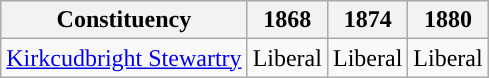<table class="wikitable">
<tr>
<th>Constituency</th>
<th>1868</th>
<th>1874</th>
<th>1880</th>
</tr>
<tr>
<td><a href='#'>Kirkcudbright Stewartry</a></td>
<td>Liberal</td>
<td>Liberal</td>
<td>Liberal</td>
</tr>
</table>
